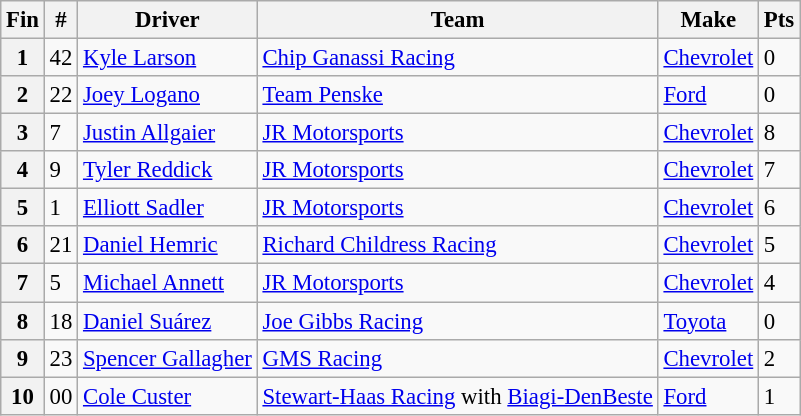<table class="wikitable" style="font-size:95%">
<tr>
<th>Fin</th>
<th>#</th>
<th>Driver</th>
<th>Team</th>
<th>Make</th>
<th>Pts</th>
</tr>
<tr>
<th>1</th>
<td>42</td>
<td><a href='#'>Kyle Larson</a></td>
<td><a href='#'>Chip Ganassi Racing</a></td>
<td><a href='#'>Chevrolet</a></td>
<td>0</td>
</tr>
<tr>
<th>2</th>
<td>22</td>
<td><a href='#'>Joey Logano</a></td>
<td><a href='#'>Team Penske</a></td>
<td><a href='#'>Ford</a></td>
<td>0</td>
</tr>
<tr>
<th>3</th>
<td>7</td>
<td><a href='#'>Justin Allgaier</a></td>
<td><a href='#'>JR Motorsports</a></td>
<td><a href='#'>Chevrolet</a></td>
<td>8</td>
</tr>
<tr>
<th>4</th>
<td>9</td>
<td><a href='#'>Tyler Reddick</a></td>
<td><a href='#'>JR Motorsports</a></td>
<td><a href='#'>Chevrolet</a></td>
<td>7</td>
</tr>
<tr>
<th>5</th>
<td>1</td>
<td><a href='#'>Elliott Sadler</a></td>
<td><a href='#'>JR Motorsports</a></td>
<td><a href='#'>Chevrolet</a></td>
<td>6</td>
</tr>
<tr>
<th>6</th>
<td>21</td>
<td><a href='#'>Daniel Hemric</a></td>
<td><a href='#'>Richard Childress Racing</a></td>
<td><a href='#'>Chevrolet</a></td>
<td>5</td>
</tr>
<tr>
<th>7</th>
<td>5</td>
<td><a href='#'>Michael Annett</a></td>
<td><a href='#'>JR Motorsports</a></td>
<td><a href='#'>Chevrolet</a></td>
<td>4</td>
</tr>
<tr>
<th>8</th>
<td>18</td>
<td><a href='#'>Daniel Suárez</a></td>
<td><a href='#'>Joe Gibbs Racing</a></td>
<td><a href='#'>Toyota</a></td>
<td>0</td>
</tr>
<tr>
<th>9</th>
<td>23</td>
<td><a href='#'>Spencer Gallagher</a></td>
<td><a href='#'>GMS Racing</a></td>
<td><a href='#'>Chevrolet</a></td>
<td>2</td>
</tr>
<tr>
<th>10</th>
<td>00</td>
<td><a href='#'>Cole Custer</a></td>
<td><a href='#'>Stewart-Haas Racing</a> with <a href='#'>Biagi-DenBeste</a></td>
<td><a href='#'>Ford</a></td>
<td>1</td>
</tr>
</table>
